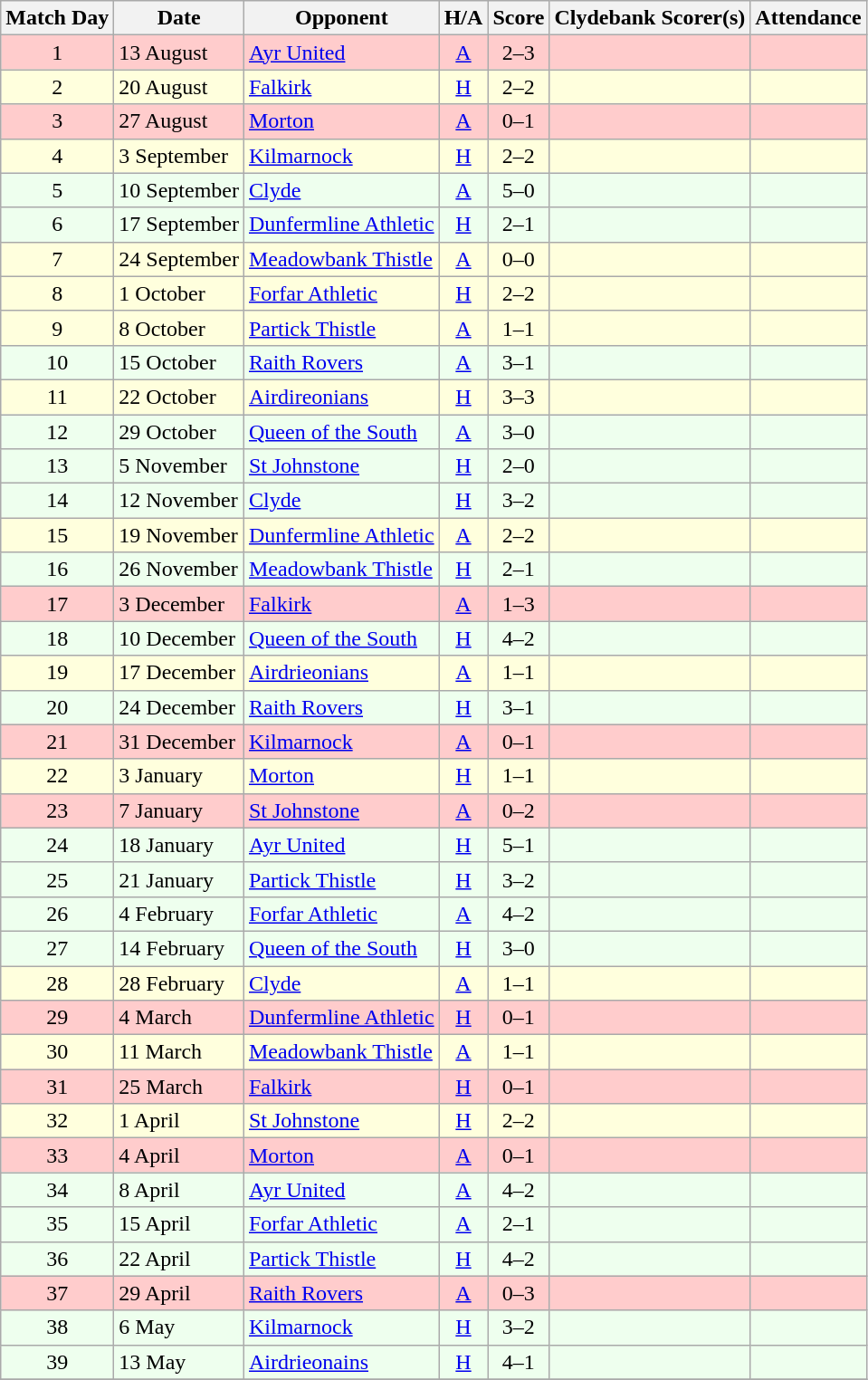<table class="wikitable" style="text-align:center">
<tr>
<th>Match Day</th>
<th>Date</th>
<th>Opponent</th>
<th>H/A</th>
<th>Score</th>
<th>Clydebank Scorer(s)</th>
<th>Attendance</th>
</tr>
<tr bgcolor=#FFCCCC>
<td>1</td>
<td align=left>13 August</td>
<td align=left><a href='#'>Ayr United</a></td>
<td><a href='#'>A</a></td>
<td>2–3</td>
<td align=left></td>
<td></td>
</tr>
<tr bgcolor=#FFFFDD>
<td>2</td>
<td align=left>20 August</td>
<td align=left><a href='#'>Falkirk</a></td>
<td><a href='#'>H</a></td>
<td>2–2</td>
<td align=left></td>
<td></td>
</tr>
<tr bgcolor=#FFCCCC>
<td>3</td>
<td align=left>27 August</td>
<td align=left><a href='#'>Morton</a></td>
<td><a href='#'>A</a></td>
<td>0–1</td>
<td align=left></td>
<td></td>
</tr>
<tr bgcolor=#FFFFDD>
<td>4</td>
<td align=left>3 September</td>
<td align=left><a href='#'>Kilmarnock</a></td>
<td><a href='#'>H</a></td>
<td>2–2</td>
<td align=left></td>
<td></td>
</tr>
<tr bgcolor=#EEFFEE>
<td>5</td>
<td align=left>10 September</td>
<td align=left><a href='#'>Clyde</a></td>
<td><a href='#'>A</a></td>
<td>5–0</td>
<td align=left></td>
<td></td>
</tr>
<tr bgcolor=#EEFFEE>
<td>6</td>
<td align=left>17 September</td>
<td align=left><a href='#'>Dunfermline Athletic</a></td>
<td><a href='#'>H</a></td>
<td>2–1</td>
<td align=left></td>
<td></td>
</tr>
<tr bgcolor=#FFFFDD>
<td>7</td>
<td align=left>24 September</td>
<td align=left><a href='#'>Meadowbank Thistle</a></td>
<td><a href='#'>A</a></td>
<td>0–0</td>
<td align=left></td>
<td></td>
</tr>
<tr bgcolor=#FFFFDD>
<td>8</td>
<td align=left>1 October</td>
<td align=left><a href='#'>Forfar Athletic</a></td>
<td><a href='#'>H</a></td>
<td>2–2</td>
<td align=left></td>
<td></td>
</tr>
<tr bgcolor=#FFFFDD>
<td>9</td>
<td align=left>8 October</td>
<td align=left><a href='#'>Partick Thistle</a></td>
<td><a href='#'>A</a></td>
<td>1–1</td>
<td align=left></td>
<td></td>
</tr>
<tr bgcolor=#EEFFEE>
<td>10</td>
<td align=left>15 October</td>
<td align=left><a href='#'>Raith Rovers</a></td>
<td><a href='#'>A</a></td>
<td>3–1</td>
<td align=left></td>
<td></td>
</tr>
<tr bgcolor=#FFFFDD>
<td>11</td>
<td align=left>22 October</td>
<td align=left><a href='#'>Airdireonians</a></td>
<td><a href='#'>H</a></td>
<td>3–3</td>
<td align=left></td>
<td></td>
</tr>
<tr bgcolor=#EEFFEE>
<td>12</td>
<td align=left>29 October</td>
<td align=left><a href='#'>Queen of the South</a></td>
<td><a href='#'>A</a></td>
<td>3–0</td>
<td align=left></td>
<td></td>
</tr>
<tr bgcolor=#EEFFEE>
<td>13</td>
<td align=left>5 November</td>
<td align=left><a href='#'>St Johnstone</a></td>
<td><a href='#'>H</a></td>
<td>2–0</td>
<td align=left></td>
<td></td>
</tr>
<tr bgcolor=#EEFFEE>
<td>14</td>
<td align=left>12 November</td>
<td align=left><a href='#'>Clyde</a></td>
<td><a href='#'>H</a></td>
<td>3–2</td>
<td align=left></td>
<td></td>
</tr>
<tr bgcolor=#FFFFDD>
<td>15</td>
<td align=left>19 November</td>
<td align=left><a href='#'>Dunfermline Athletic</a></td>
<td><a href='#'>A</a></td>
<td>2–2</td>
<td align=left></td>
<td></td>
</tr>
<tr bgcolor=#EEFFEE>
<td>16</td>
<td align=left>26 November</td>
<td align=left><a href='#'>Meadowbank Thistle</a></td>
<td><a href='#'>H</a></td>
<td>2–1</td>
<td align=left></td>
<td></td>
</tr>
<tr bgcolor=#FFCCCC>
<td>17</td>
<td align=left>3 December</td>
<td align=left><a href='#'>Falkirk</a></td>
<td><a href='#'>A</a></td>
<td>1–3</td>
<td align=left></td>
<td></td>
</tr>
<tr bgcolor=#EEFFEE>
<td>18</td>
<td align=left>10 December</td>
<td align=left><a href='#'>Queen of the South</a></td>
<td><a href='#'>H</a></td>
<td>4–2</td>
<td align=left></td>
<td></td>
</tr>
<tr bgcolor=#FFFFDD>
<td>19</td>
<td align=left>17 December</td>
<td align=left><a href='#'>Airdrieonians</a></td>
<td><a href='#'>A</a></td>
<td>1–1</td>
<td align=left></td>
<td></td>
</tr>
<tr bgcolor=#EEFFEE>
<td>20</td>
<td align=left>24 December</td>
<td align=left><a href='#'>Raith Rovers</a></td>
<td><a href='#'>H</a></td>
<td>3–1</td>
<td align=left></td>
<td></td>
</tr>
<tr bgcolor=#FFCCCC>
<td>21</td>
<td align=left>31 December</td>
<td align=left><a href='#'>Kilmarnock</a></td>
<td><a href='#'>A</a></td>
<td>0–1</td>
<td align=left></td>
<td></td>
</tr>
<tr bgcolor=#FFFFDD>
<td>22</td>
<td align=left>3 January</td>
<td align=left><a href='#'>Morton</a></td>
<td><a href='#'>H</a></td>
<td>1–1</td>
<td align=left></td>
<td></td>
</tr>
<tr bgcolor=#FFCCCC>
<td>23</td>
<td align=left>7 January</td>
<td align=left><a href='#'>St Johnstone</a></td>
<td><a href='#'>A</a></td>
<td>0–2</td>
<td align=left></td>
<td></td>
</tr>
<tr bgcolor=#EEFFEE>
<td>24</td>
<td align=left>18 January</td>
<td align=left><a href='#'>Ayr United</a></td>
<td><a href='#'>H</a></td>
<td>5–1</td>
<td align=left></td>
<td></td>
</tr>
<tr bgcolor=#EEFFEE>
<td>25</td>
<td align=left>21 January</td>
<td align=left><a href='#'>Partick Thistle</a></td>
<td><a href='#'>H</a></td>
<td>3–2</td>
<td align=left></td>
<td></td>
</tr>
<tr bgcolor=#EEFFEE>
<td>26</td>
<td align=left>4 February</td>
<td align=left><a href='#'>Forfar Athletic</a></td>
<td><a href='#'>A</a></td>
<td>4–2</td>
<td align=left></td>
<td></td>
</tr>
<tr bgcolor=#EEFFEE>
<td>27</td>
<td align=left>14 February</td>
<td align=left><a href='#'>Queen of the South</a></td>
<td><a href='#'>H</a></td>
<td>3–0</td>
<td align=left></td>
<td></td>
</tr>
<tr bgcolor=#FFFFDD>
<td>28</td>
<td align=left>28 February</td>
<td align=left><a href='#'>Clyde</a></td>
<td><a href='#'>A</a></td>
<td>1–1</td>
<td align=left></td>
<td></td>
</tr>
<tr bgcolor=#FFCCCC>
<td>29</td>
<td align=left>4 March</td>
<td align=left><a href='#'>Dunfermline Athletic</a></td>
<td><a href='#'>H</a></td>
<td>0–1</td>
<td align=left></td>
<td></td>
</tr>
<tr bgcolor=#FFFFDD>
<td>30</td>
<td align=left>11 March</td>
<td align=left><a href='#'>Meadowbank Thistle</a></td>
<td><a href='#'>A</a></td>
<td>1–1</td>
<td align=left></td>
<td></td>
</tr>
<tr bgcolor=#FFCCCC>
<td>31</td>
<td align=left>25 March</td>
<td align=left><a href='#'>Falkirk</a></td>
<td><a href='#'>H</a></td>
<td>0–1</td>
<td align=left></td>
<td></td>
</tr>
<tr bgcolor=#FFFFDD>
<td>32</td>
<td align=left>1 April</td>
<td align=left><a href='#'>St Johnstone</a></td>
<td><a href='#'>H</a></td>
<td>2–2</td>
<td align=left></td>
<td></td>
</tr>
<tr bgcolor=#FFCCCC>
<td>33</td>
<td align=left>4 April</td>
<td align=left><a href='#'>Morton</a></td>
<td><a href='#'>A</a></td>
<td>0–1</td>
<td align=left></td>
<td></td>
</tr>
<tr bgcolor=#EEFFEE>
<td>34</td>
<td align=left>8 April</td>
<td align=left><a href='#'>Ayr United</a></td>
<td><a href='#'>A</a></td>
<td>4–2</td>
<td align=left></td>
<td></td>
</tr>
<tr bgcolor=#EEFFEE>
<td>35</td>
<td align=left>15 April</td>
<td align=left><a href='#'>Forfar Athletic</a></td>
<td><a href='#'>A</a></td>
<td>2–1</td>
<td align=left></td>
<td></td>
</tr>
<tr bgcolor=#EEFFEE>
<td>36</td>
<td align=left>22 April</td>
<td align=left><a href='#'>Partick Thistle</a></td>
<td><a href='#'>H</a></td>
<td>4–2</td>
<td align=left></td>
<td></td>
</tr>
<tr bgcolor=#FFCCCC>
<td>37</td>
<td align=left>29 April</td>
<td align=left><a href='#'>Raith Rovers</a></td>
<td><a href='#'>A</a></td>
<td>0–3</td>
<td align=left></td>
<td></td>
</tr>
<tr bgcolor=#EEFFEE>
<td>38</td>
<td align=left>6 May</td>
<td align=left><a href='#'>Kilmarnock</a></td>
<td><a href='#'>H</a></td>
<td>3–2</td>
<td align=left></td>
<td></td>
</tr>
<tr bgcolor=#EEFFEE>
<td>39</td>
<td align=left>13 May</td>
<td align=left><a href='#'>Airdrieonains</a></td>
<td><a href='#'>H</a></td>
<td>4–1</td>
<td align=left></td>
<td></td>
</tr>
<tr>
</tr>
</table>
